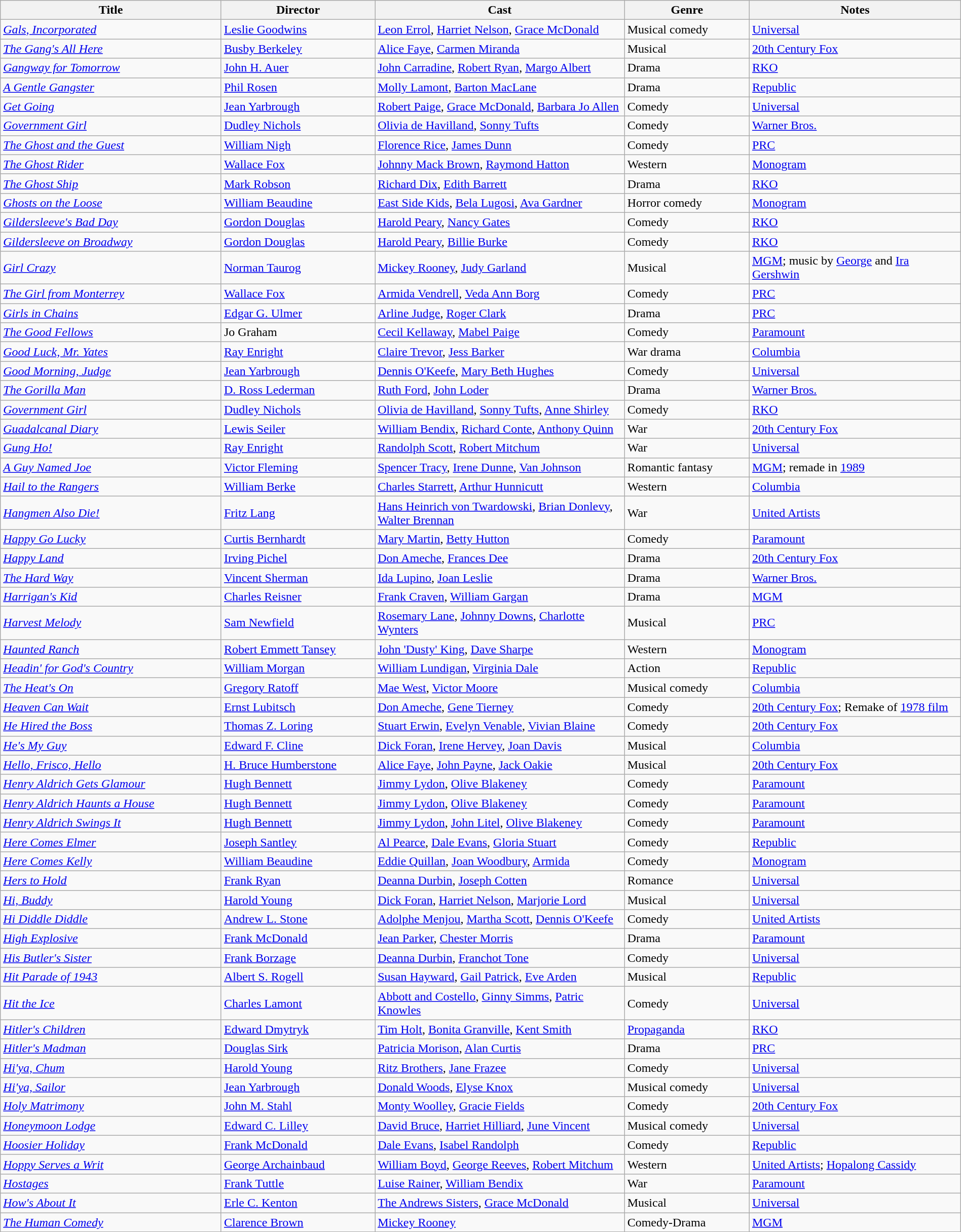<table class="wikitable" style="width:100%;">
<tr>
<th style="width:23%;">Title</th>
<th style="width:16%;">Director</th>
<th style="width:26%;">Cast</th>
<th style="width:13%;">Genre</th>
<th style="width:22%;">Notes</th>
</tr>
<tr>
<td><em><a href='#'>Gals, Incorporated</a></em></td>
<td><a href='#'>Leslie Goodwins</a></td>
<td><a href='#'>Leon Errol</a>, <a href='#'>Harriet Nelson</a>, <a href='#'>Grace McDonald</a></td>
<td>Musical comedy</td>
<td><a href='#'>Universal</a></td>
</tr>
<tr>
<td><em><a href='#'>The Gang's All Here</a></em></td>
<td><a href='#'>Busby Berkeley</a></td>
<td><a href='#'>Alice Faye</a>, <a href='#'>Carmen Miranda</a></td>
<td>Musical</td>
<td><a href='#'>20th Century Fox</a></td>
</tr>
<tr>
<td><em><a href='#'>Gangway for Tomorrow</a></em></td>
<td><a href='#'>John H. Auer</a></td>
<td><a href='#'>John Carradine</a>, <a href='#'>Robert Ryan</a>, <a href='#'>Margo Albert</a></td>
<td>Drama</td>
<td><a href='#'>RKO</a></td>
</tr>
<tr>
<td><em><a href='#'>A Gentle Gangster</a></em></td>
<td><a href='#'>Phil Rosen</a></td>
<td><a href='#'>Molly Lamont</a>, <a href='#'>Barton MacLane</a></td>
<td>Drama</td>
<td><a href='#'>Republic</a></td>
</tr>
<tr>
<td><em><a href='#'>Get Going</a></em></td>
<td><a href='#'>Jean Yarbrough</a></td>
<td><a href='#'>Robert Paige</a>, <a href='#'>Grace McDonald</a>, <a href='#'>Barbara Jo Allen</a></td>
<td>Comedy</td>
<td><a href='#'>Universal</a></td>
</tr>
<tr>
<td><em><a href='#'>Government Girl</a></em></td>
<td><a href='#'>Dudley Nichols</a></td>
<td><a href='#'>Olivia de Havilland</a>, <a href='#'>Sonny Tufts</a></td>
<td>Comedy</td>
<td><a href='#'>Warner Bros.</a></td>
</tr>
<tr>
<td><em><a href='#'>The Ghost and the Guest</a></em></td>
<td><a href='#'>William Nigh</a></td>
<td><a href='#'>Florence Rice</a>, <a href='#'>James Dunn</a></td>
<td>Comedy</td>
<td><a href='#'>PRC</a></td>
</tr>
<tr>
<td><em><a href='#'>The Ghost Rider</a></em></td>
<td><a href='#'>Wallace Fox</a></td>
<td><a href='#'>Johnny Mack Brown</a>, <a href='#'>Raymond Hatton</a></td>
<td>Western</td>
<td><a href='#'>Monogram</a></td>
</tr>
<tr>
<td><em><a href='#'>The Ghost Ship</a></em></td>
<td><a href='#'>Mark Robson</a></td>
<td><a href='#'>Richard Dix</a>, <a href='#'>Edith Barrett</a></td>
<td>Drama</td>
<td><a href='#'>RKO</a></td>
</tr>
<tr>
<td><em><a href='#'>Ghosts on the Loose</a></em></td>
<td><a href='#'>William Beaudine</a></td>
<td><a href='#'>East Side Kids</a>, <a href='#'>Bela Lugosi</a>, <a href='#'>Ava Gardner</a></td>
<td>Horror comedy</td>
<td><a href='#'>Monogram</a></td>
</tr>
<tr>
<td><em><a href='#'>Gildersleeve's Bad Day</a></em></td>
<td><a href='#'>Gordon Douglas</a></td>
<td><a href='#'>Harold Peary</a>, <a href='#'>Nancy Gates</a></td>
<td>Comedy</td>
<td><a href='#'>RKO</a></td>
</tr>
<tr>
<td><em><a href='#'>Gildersleeve on Broadway</a></em></td>
<td><a href='#'>Gordon Douglas</a></td>
<td><a href='#'>Harold Peary</a>, <a href='#'>Billie Burke</a></td>
<td>Comedy</td>
<td><a href='#'>RKO</a></td>
</tr>
<tr>
<td><em><a href='#'>Girl Crazy</a></em></td>
<td><a href='#'>Norman Taurog</a></td>
<td><a href='#'>Mickey Rooney</a>, <a href='#'>Judy Garland</a></td>
<td>Musical</td>
<td><a href='#'>MGM</a>; music by <a href='#'>George</a> and <a href='#'>Ira Gershwin</a></td>
</tr>
<tr>
<td><em><a href='#'>The Girl from Monterrey</a></em></td>
<td><a href='#'>Wallace Fox</a></td>
<td><a href='#'>Armida Vendrell</a>, <a href='#'>Veda Ann Borg</a></td>
<td>Comedy</td>
<td><a href='#'>PRC</a></td>
</tr>
<tr>
<td><em><a href='#'>Girls in Chains</a></em></td>
<td><a href='#'>Edgar G. Ulmer</a></td>
<td><a href='#'>Arline Judge</a>, <a href='#'>Roger Clark</a></td>
<td>Drama</td>
<td><a href='#'>PRC</a></td>
</tr>
<tr>
<td><em><a href='#'>The Good Fellows</a></em></td>
<td>Jo Graham</td>
<td><a href='#'>Cecil Kellaway</a>, <a href='#'>Mabel Paige</a></td>
<td>Comedy</td>
<td><a href='#'>Paramount</a></td>
</tr>
<tr>
<td><em><a href='#'>Good Luck, Mr. Yates</a></em></td>
<td><a href='#'>Ray Enright</a></td>
<td><a href='#'>Claire Trevor</a>, <a href='#'>Jess Barker</a></td>
<td>War drama</td>
<td><a href='#'>Columbia</a></td>
</tr>
<tr>
<td><em><a href='#'>Good Morning, Judge</a></em></td>
<td><a href='#'>Jean Yarbrough</a></td>
<td><a href='#'>Dennis O'Keefe</a>, <a href='#'>Mary Beth Hughes</a></td>
<td>Comedy</td>
<td><a href='#'>Universal</a></td>
</tr>
<tr>
<td><em><a href='#'>The Gorilla Man</a></em></td>
<td><a href='#'>D. Ross Lederman</a></td>
<td><a href='#'>Ruth Ford</a>, <a href='#'>John Loder</a></td>
<td>Drama</td>
<td><a href='#'>Warner Bros.</a></td>
</tr>
<tr>
<td><em><a href='#'>Government Girl</a></em></td>
<td><a href='#'>Dudley Nichols</a></td>
<td><a href='#'>Olivia de Havilland</a>, <a href='#'>Sonny Tufts</a>, <a href='#'>Anne Shirley</a></td>
<td>Comedy</td>
<td><a href='#'>RKO</a></td>
</tr>
<tr>
<td><em><a href='#'>Guadalcanal Diary</a></em></td>
<td><a href='#'>Lewis Seiler</a></td>
<td><a href='#'>William Bendix</a>, <a href='#'>Richard Conte</a>, <a href='#'>Anthony Quinn</a></td>
<td>War</td>
<td><a href='#'>20th Century Fox</a></td>
</tr>
<tr>
<td><em><a href='#'>Gung Ho!</a></em></td>
<td><a href='#'>Ray Enright</a></td>
<td><a href='#'>Randolph Scott</a>, <a href='#'>Robert Mitchum</a></td>
<td>War</td>
<td><a href='#'>Universal</a></td>
</tr>
<tr>
<td><em><a href='#'>A Guy Named Joe</a></em></td>
<td><a href='#'>Victor Fleming</a></td>
<td><a href='#'>Spencer Tracy</a>, <a href='#'>Irene Dunne</a>, <a href='#'>Van Johnson</a></td>
<td>Romantic fantasy</td>
<td><a href='#'>MGM</a>; remade in <a href='#'>1989</a></td>
</tr>
<tr>
<td><em><a href='#'>Hail to the Rangers</a></em></td>
<td><a href='#'>William Berke</a></td>
<td><a href='#'>Charles Starrett</a>, <a href='#'>Arthur Hunnicutt</a></td>
<td>Western</td>
<td><a href='#'>Columbia</a></td>
</tr>
<tr>
<td><em><a href='#'>Hangmen Also Die!</a></em></td>
<td><a href='#'>Fritz Lang</a></td>
<td><a href='#'>Hans Heinrich von Twardowski</a>, <a href='#'>Brian Donlevy</a>, <a href='#'>Walter Brennan</a></td>
<td>War</td>
<td><a href='#'>United Artists</a></td>
</tr>
<tr>
<td><em><a href='#'>Happy Go Lucky</a></em></td>
<td><a href='#'>Curtis Bernhardt</a></td>
<td><a href='#'>Mary Martin</a>, <a href='#'>Betty Hutton</a></td>
<td>Comedy</td>
<td><a href='#'>Paramount</a></td>
</tr>
<tr>
<td><em><a href='#'>Happy Land</a></em></td>
<td><a href='#'>Irving Pichel</a></td>
<td><a href='#'>Don Ameche</a>, <a href='#'>Frances Dee</a></td>
<td>Drama</td>
<td><a href='#'>20th Century Fox</a></td>
</tr>
<tr>
<td><em><a href='#'>The Hard Way</a></em></td>
<td><a href='#'>Vincent Sherman</a></td>
<td><a href='#'>Ida Lupino</a>, <a href='#'>Joan Leslie</a></td>
<td>Drama</td>
<td><a href='#'>Warner Bros.</a></td>
</tr>
<tr>
<td><em><a href='#'>Harrigan's Kid</a></em></td>
<td><a href='#'>Charles Reisner</a></td>
<td><a href='#'>Frank Craven</a>, <a href='#'>William Gargan</a></td>
<td>Drama</td>
<td><a href='#'>MGM</a></td>
</tr>
<tr>
<td><em><a href='#'>Harvest Melody</a></em></td>
<td><a href='#'>Sam Newfield</a></td>
<td><a href='#'>Rosemary Lane</a>, <a href='#'>Johnny Downs</a>, <a href='#'>Charlotte Wynters</a></td>
<td>Musical</td>
<td><a href='#'>PRC</a></td>
</tr>
<tr>
<td><em><a href='#'>Haunted Ranch</a></em></td>
<td><a href='#'>Robert Emmett Tansey</a></td>
<td><a href='#'>John 'Dusty' King</a>, <a href='#'>Dave Sharpe</a></td>
<td>Western</td>
<td><a href='#'>Monogram</a></td>
</tr>
<tr>
<td><em><a href='#'>Headin' for God's Country</a></em></td>
<td><a href='#'>William Morgan</a></td>
<td><a href='#'>William Lundigan</a>, <a href='#'>Virginia Dale</a></td>
<td>Action</td>
<td><a href='#'>Republic</a></td>
</tr>
<tr>
<td><em><a href='#'>The Heat's On</a></em></td>
<td><a href='#'>Gregory Ratoff</a></td>
<td><a href='#'>Mae West</a>, <a href='#'>Victor Moore</a></td>
<td>Musical comedy</td>
<td><a href='#'>Columbia</a></td>
</tr>
<tr>
<td><em><a href='#'>Heaven Can Wait</a></em></td>
<td><a href='#'>Ernst Lubitsch</a></td>
<td><a href='#'>Don Ameche</a>, <a href='#'>Gene Tierney</a></td>
<td>Comedy</td>
<td><a href='#'>20th Century Fox</a>; Remake of <a href='#'>1978 film</a></td>
</tr>
<tr>
<td><em><a href='#'>He Hired the Boss</a></em></td>
<td><a href='#'>Thomas Z. Loring</a></td>
<td><a href='#'>Stuart Erwin</a>, <a href='#'>Evelyn Venable</a>, <a href='#'>Vivian Blaine</a></td>
<td>Comedy</td>
<td><a href='#'>20th Century Fox</a></td>
</tr>
<tr>
<td><em><a href='#'>He's My Guy</a></em></td>
<td><a href='#'>Edward F. Cline</a></td>
<td><a href='#'>Dick Foran</a>, <a href='#'>Irene Hervey</a>, <a href='#'>Joan Davis</a></td>
<td>Musical</td>
<td><a href='#'>Columbia</a></td>
</tr>
<tr>
<td><em><a href='#'>Hello, Frisco, Hello</a></em></td>
<td><a href='#'>H. Bruce Humberstone</a></td>
<td><a href='#'>Alice Faye</a>, <a href='#'>John Payne</a>, <a href='#'>Jack Oakie</a></td>
<td>Musical</td>
<td><a href='#'>20th Century Fox</a></td>
</tr>
<tr>
<td><em><a href='#'>Henry Aldrich Gets Glamour</a></em></td>
<td><a href='#'>Hugh Bennett</a></td>
<td><a href='#'>Jimmy Lydon</a>, <a href='#'>Olive Blakeney</a></td>
<td>Comedy</td>
<td><a href='#'>Paramount</a></td>
</tr>
<tr>
<td><em><a href='#'>Henry Aldrich Haunts a House</a></em></td>
<td><a href='#'>Hugh Bennett</a></td>
<td><a href='#'>Jimmy Lydon</a>, <a href='#'>Olive Blakeney</a></td>
<td>Comedy</td>
<td><a href='#'>Paramount</a></td>
</tr>
<tr>
<td><em><a href='#'>Henry Aldrich Swings It</a></em></td>
<td><a href='#'>Hugh Bennett</a></td>
<td><a href='#'>Jimmy Lydon</a>, <a href='#'>John Litel</a>, <a href='#'>Olive Blakeney</a></td>
<td>Comedy</td>
<td><a href='#'>Paramount</a></td>
</tr>
<tr>
<td><em><a href='#'>Here Comes Elmer</a></em></td>
<td><a href='#'>Joseph Santley</a></td>
<td><a href='#'>Al Pearce</a>, <a href='#'>Dale Evans</a>, <a href='#'>Gloria Stuart</a></td>
<td>Comedy</td>
<td><a href='#'>Republic</a></td>
</tr>
<tr>
<td><em><a href='#'>Here Comes Kelly</a></em></td>
<td><a href='#'>William Beaudine</a></td>
<td><a href='#'>Eddie Quillan</a>, <a href='#'>Joan Woodbury</a>, <a href='#'>Armida</a></td>
<td>Comedy</td>
<td><a href='#'>Monogram</a></td>
</tr>
<tr>
<td><em><a href='#'>Hers to Hold</a></em></td>
<td><a href='#'>Frank Ryan</a></td>
<td><a href='#'>Deanna Durbin</a>, <a href='#'>Joseph Cotten</a></td>
<td>Romance</td>
<td><a href='#'>Universal</a></td>
</tr>
<tr>
<td><em><a href='#'>Hi, Buddy</a></em></td>
<td><a href='#'>Harold Young</a></td>
<td><a href='#'>Dick Foran</a>, <a href='#'>Harriet Nelson</a>, <a href='#'>Marjorie Lord</a></td>
<td>Musical</td>
<td><a href='#'>Universal</a></td>
</tr>
<tr>
<td><em><a href='#'>Hi Diddle Diddle</a></em></td>
<td><a href='#'>Andrew L. Stone</a></td>
<td><a href='#'>Adolphe Menjou</a>, <a href='#'>Martha Scott</a>, <a href='#'>Dennis O'Keefe</a></td>
<td>Comedy</td>
<td><a href='#'>United Artists</a></td>
</tr>
<tr>
<td><em><a href='#'>High Explosive</a></em></td>
<td><a href='#'>Frank McDonald</a></td>
<td><a href='#'>Jean Parker</a>, <a href='#'>Chester Morris</a></td>
<td>Drama</td>
<td><a href='#'>Paramount</a></td>
</tr>
<tr>
<td><em><a href='#'>His Butler's Sister</a></em></td>
<td><a href='#'>Frank Borzage</a></td>
<td><a href='#'>Deanna Durbin</a>, <a href='#'>Franchot Tone</a></td>
<td>Comedy</td>
<td><a href='#'>Universal</a></td>
</tr>
<tr>
<td><em><a href='#'>Hit Parade of 1943</a></em></td>
<td><a href='#'>Albert S. Rogell</a></td>
<td><a href='#'>Susan Hayward</a>, <a href='#'>Gail Patrick</a>, <a href='#'>Eve Arden</a></td>
<td>Musical</td>
<td><a href='#'>Republic</a></td>
</tr>
<tr>
<td><em><a href='#'>Hit the Ice</a></em></td>
<td><a href='#'>Charles Lamont</a></td>
<td><a href='#'>Abbott and Costello</a>, <a href='#'>Ginny Simms</a>, <a href='#'>Patric Knowles</a></td>
<td>Comedy</td>
<td><a href='#'>Universal</a></td>
</tr>
<tr>
<td><em><a href='#'>Hitler's Children</a></em></td>
<td><a href='#'>Edward Dmytryk</a></td>
<td><a href='#'>Tim Holt</a>, <a href='#'>Bonita Granville</a>, <a href='#'>Kent Smith</a></td>
<td><a href='#'>Propaganda</a></td>
<td><a href='#'>RKO</a></td>
</tr>
<tr>
<td><em><a href='#'>Hitler's Madman</a></em></td>
<td><a href='#'>Douglas Sirk</a></td>
<td><a href='#'>Patricia Morison</a>, <a href='#'>Alan Curtis</a></td>
<td>Drama</td>
<td><a href='#'>PRC</a></td>
</tr>
<tr>
<td><em><a href='#'>Hi'ya, Chum</a></em></td>
<td><a href='#'>Harold Young</a></td>
<td><a href='#'>Ritz Brothers</a>, <a href='#'>Jane Frazee</a></td>
<td>Comedy</td>
<td><a href='#'>Universal</a></td>
</tr>
<tr>
<td><em><a href='#'>Hi'ya, Sailor</a></em></td>
<td><a href='#'>Jean Yarbrough</a></td>
<td><a href='#'>Donald Woods</a>, <a href='#'>Elyse Knox</a></td>
<td>Musical comedy</td>
<td><a href='#'>Universal</a></td>
</tr>
<tr>
<td><em><a href='#'>Holy Matrimony</a></em></td>
<td><a href='#'>John M. Stahl</a></td>
<td><a href='#'>Monty Woolley</a>, <a href='#'>Gracie Fields</a></td>
<td>Comedy</td>
<td><a href='#'>20th Century Fox</a></td>
</tr>
<tr>
<td><em><a href='#'>Honeymoon Lodge</a></em></td>
<td><a href='#'>Edward C. Lilley</a></td>
<td><a href='#'>David Bruce</a>, <a href='#'>Harriet Hilliard</a>, <a href='#'>June Vincent</a></td>
<td>Musical comedy</td>
<td><a href='#'>Universal</a></td>
</tr>
<tr>
<td><em><a href='#'>Hoosier Holiday</a></em></td>
<td><a href='#'>Frank McDonald</a></td>
<td><a href='#'>Dale Evans</a>, <a href='#'>Isabel Randolph</a></td>
<td>Comedy</td>
<td><a href='#'>Republic</a></td>
</tr>
<tr>
<td><em><a href='#'>Hoppy Serves a Writ</a></em></td>
<td><a href='#'>George Archainbaud</a></td>
<td><a href='#'>William Boyd</a>, <a href='#'>George Reeves</a>, <a href='#'>Robert Mitchum</a></td>
<td>Western</td>
<td><a href='#'>United Artists</a>; <a href='#'>Hopalong Cassidy</a></td>
</tr>
<tr>
<td><em><a href='#'>Hostages</a></em></td>
<td><a href='#'>Frank Tuttle</a></td>
<td><a href='#'>Luise Rainer</a>, <a href='#'>William Bendix</a></td>
<td>War</td>
<td><a href='#'>Paramount</a></td>
</tr>
<tr>
<td><em><a href='#'>How's About It</a></em></td>
<td><a href='#'>Erle C. Kenton</a></td>
<td><a href='#'>The Andrews Sisters</a>, <a href='#'>Grace McDonald</a></td>
<td>Musical</td>
<td><a href='#'>Universal</a></td>
</tr>
<tr>
<td><em><a href='#'>The Human Comedy</a></em></td>
<td><a href='#'>Clarence Brown</a></td>
<td><a href='#'>Mickey Rooney</a></td>
<td>Comedy-Drama</td>
<td><a href='#'>MGM</a></td>
</tr>
</table>
